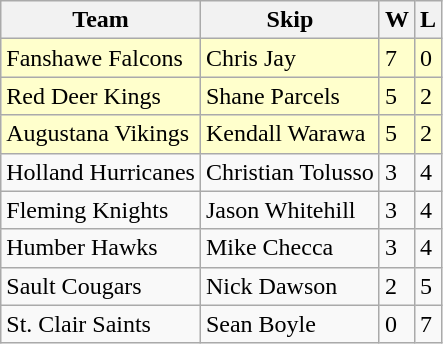<table class=wikitable>
<tr>
<th>Team</th>
<th>Skip</th>
<th>W</th>
<th>L</th>
</tr>
<tr bgcolor=#ffffcc>
<td> Fanshawe Falcons</td>
<td>Chris Jay</td>
<td>7</td>
<td>0</td>
</tr>
<tr bgcolor=#ffffcc>
<td> Red Deer Kings</td>
<td>Shane Parcels</td>
<td>5</td>
<td>2</td>
</tr>
<tr bgcolor=#ffffcc>
<td> Augustana Vikings</td>
<td>Kendall Warawa</td>
<td>5</td>
<td>2</td>
</tr>
<tr>
<td> Holland Hurricanes</td>
<td>Christian Tolusso</td>
<td>3</td>
<td>4</td>
</tr>
<tr>
<td> Fleming Knights</td>
<td>Jason Whitehill</td>
<td>3</td>
<td>4</td>
</tr>
<tr>
<td> Humber Hawks</td>
<td>Mike Checca</td>
<td>3</td>
<td>4</td>
</tr>
<tr>
<td> Sault Cougars</td>
<td>Nick Dawson</td>
<td>2</td>
<td>5</td>
</tr>
<tr>
<td> St. Clair Saints</td>
<td>Sean Boyle</td>
<td>0</td>
<td>7</td>
</tr>
</table>
